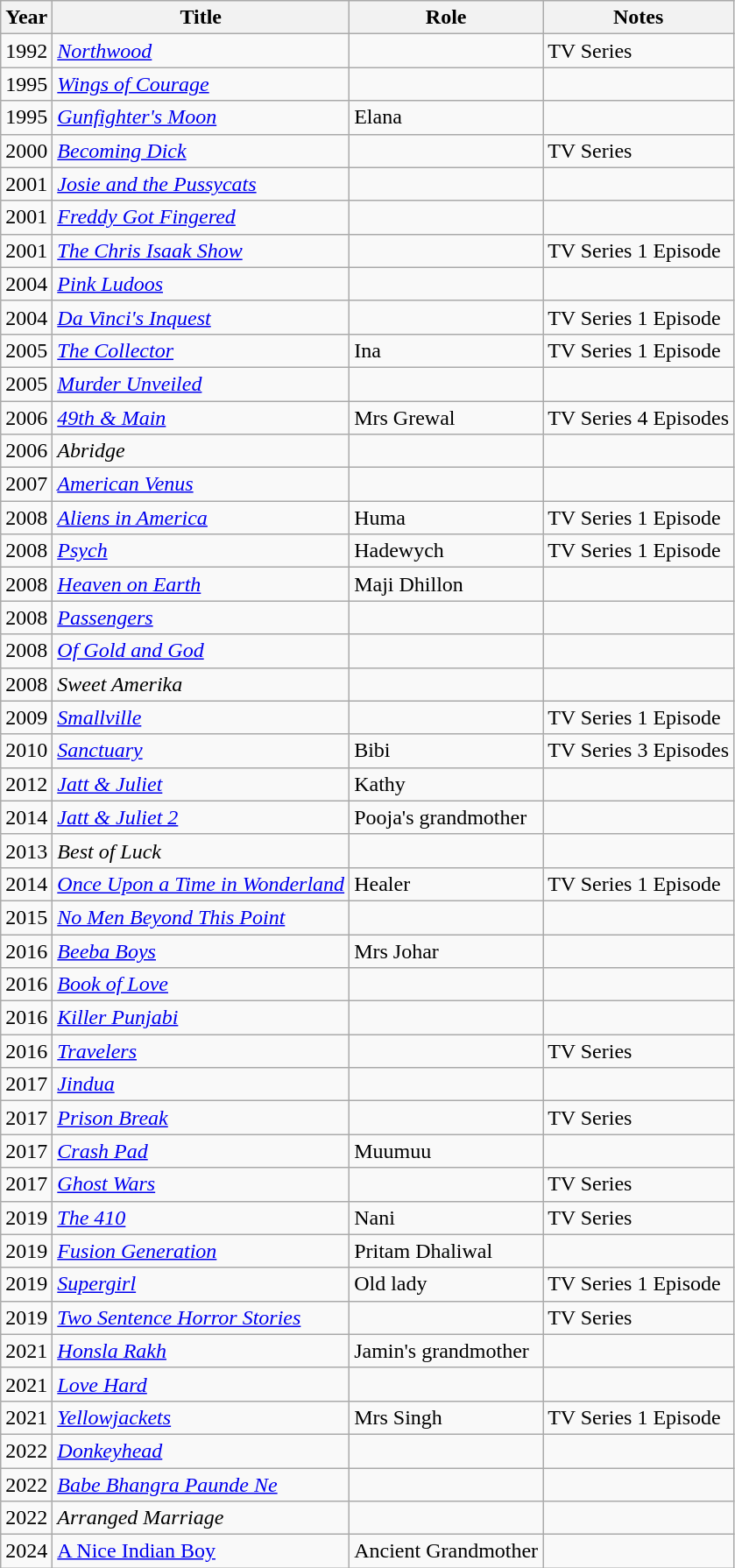<table class="wikitable sortable">
<tr>
<th>Year</th>
<th>Title</th>
<th>Role</th>
<th class="unsortable">Notes</th>
</tr>
<tr>
<td>1992</td>
<td><a href='#'><em>Northwood</em></a></td>
<td></td>
<td>TV Series</td>
</tr>
<tr>
<td>1995</td>
<td><em><a href='#'>Wings of Courage</a></em></td>
<td></td>
<td></td>
</tr>
<tr>
<td>1995</td>
<td><em><a href='#'>Gunfighter's Moon</a></em></td>
<td>Elana</td>
<td></td>
</tr>
<tr>
<td>2000</td>
<td><em><a href='#'>Becoming Dick</a></em></td>
<td></td>
<td>TV Series</td>
</tr>
<tr>
<td>2001</td>
<td><a href='#'><em>Josie and the Pussycats</em></a></td>
<td></td>
<td></td>
</tr>
<tr>
<td>2001</td>
<td><em><a href='#'>Freddy Got Fingered</a></em></td>
<td></td>
<td></td>
</tr>
<tr>
<td>2001</td>
<td data-sort-value="Chris Isaak Show, The"><em><a href='#'>The Chris Isaak Show</a></em></td>
<td></td>
<td>TV Series 1 Episode</td>
</tr>
<tr>
<td>2004</td>
<td><em><a href='#'>Pink Ludoos</a></em></td>
<td></td>
<td></td>
</tr>
<tr>
<td>2004</td>
<td><em><a href='#'>Da Vinci's Inquest</a></em></td>
<td></td>
<td>TV Series 1 Episode</td>
</tr>
<tr>
<td>2005</td>
<td data-sort-value="Collector, The"><a href='#'><em>The Collector</em></a></td>
<td>Ina</td>
<td>TV Series 1 Episode</td>
</tr>
<tr>
<td>2005</td>
<td><em><a href='#'>Murder Unveiled</a></em></td>
<td></td>
<td></td>
</tr>
<tr>
<td>2006</td>
<td><em><a href='#'>49th & Main</a></em></td>
<td>Mrs Grewal</td>
<td>TV Series 4 Episodes</td>
</tr>
<tr>
<td>2006</td>
<td><em>Abridge</em></td>
<td></td>
<td></td>
</tr>
<tr>
<td>2007</td>
<td><em><a href='#'>American Venus</a></em></td>
<td></td>
<td></td>
</tr>
<tr>
<td>2008</td>
<td><em><a href='#'>Aliens in America</a></em></td>
<td>Huma</td>
<td>TV Series 1 Episode</td>
</tr>
<tr>
<td>2008</td>
<td><em><a href='#'>Psych</a></em></td>
<td>Hadewych</td>
<td>TV Series 1 Episode</td>
</tr>
<tr>
<td>2008</td>
<td><a href='#'><em>Heaven on Earth</em></a></td>
<td>Maji Dhillon</td>
<td></td>
</tr>
<tr>
<td>2008</td>
<td><em><a href='#'>Passengers</a></em></td>
<td></td>
<td></td>
</tr>
<tr>
<td>2008</td>
<td><em><a href='#'>Of Gold and God</a></em></td>
<td></td>
<td></td>
</tr>
<tr>
<td>2008</td>
<td><em>Sweet Amerika</em></td>
<td></td>
<td></td>
</tr>
<tr>
<td>2009</td>
<td><em><a href='#'>Smallville</a></em></td>
<td></td>
<td>TV Series 1 Episode</td>
</tr>
<tr>
<td>2010</td>
<td><a href='#'><em>Sanctuary</em></a></td>
<td>Bibi</td>
<td>TV Series 3 Episodes</td>
</tr>
<tr>
<td>2012</td>
<td><em><a href='#'>Jatt & Juliet</a></em></td>
<td>Kathy</td>
<td></td>
</tr>
<tr>
<td>2014</td>
<td><em><a href='#'>Jatt & Juliet 2</a></em></td>
<td>Pooja's grandmother</td>
<td></td>
</tr>
<tr>
<td>2013</td>
<td><em>Best of Luck</em></td>
<td></td>
<td></td>
</tr>
<tr>
<td>2014</td>
<td><em><a href='#'>Once Upon a Time in Wonderland</a></em></td>
<td>Healer</td>
<td>TV Series 1 Episode</td>
</tr>
<tr>
<td>2015</td>
<td><em><a href='#'>No Men Beyond This Point</a></em></td>
<td></td>
<td></td>
</tr>
<tr>
<td>2016</td>
<td><em><a href='#'>Beeba Boys</a></em></td>
<td>Mrs Johar</td>
<td></td>
</tr>
<tr>
<td>2016</td>
<td><a href='#'><em>Book of Love</em></a></td>
<td></td>
<td></td>
</tr>
<tr>
<td>2016</td>
<td><em><a href='#'>Killer Punjabi</a></em></td>
<td></td>
<td></td>
</tr>
<tr>
<td>2016</td>
<td><a href='#'><em>Travelers</em></a></td>
<td></td>
<td>TV Series</td>
</tr>
<tr>
<td>2017</td>
<td><em><a href='#'>Jindua</a></em></td>
<td></td>
<td></td>
</tr>
<tr>
<td>2017</td>
<td><em><a href='#'>Prison Break</a></em></td>
<td></td>
<td>TV Series</td>
</tr>
<tr>
<td>2017</td>
<td><em><a href='#'>Crash Pad</a></em></td>
<td>Muumuu</td>
<td></td>
</tr>
<tr>
<td>2017</td>
<td><a href='#'><em>Ghost Wars</em></a></td>
<td></td>
<td>TV Series</td>
</tr>
<tr>
<td>2019</td>
<td data-sort-value="410, The"><em><a href='#'>The 410</a></em></td>
<td>Nani</td>
<td>TV Series</td>
</tr>
<tr>
<td>2019</td>
<td><em><a href='#'>Fusion Generation</a></em></td>
<td>Pritam Dhaliwal</td>
<td></td>
</tr>
<tr>
<td>2019</td>
<td><a href='#'><em>Supergirl</em></a></td>
<td>Old lady</td>
<td>TV Series 1 Episode</td>
</tr>
<tr>
<td>2019</td>
<td><em><a href='#'>Two Sentence Horror Stories</a></em></td>
<td></td>
<td>TV Series</td>
</tr>
<tr>
<td>2021</td>
<td><em><a href='#'>Honsla Rakh</a></em></td>
<td>Jamin's grandmother</td>
<td></td>
</tr>
<tr>
<td>2021</td>
<td><em><a href='#'>Love Hard</a></em></td>
<td></td>
<td></td>
</tr>
<tr>
<td>2021</td>
<td><a href='#'><em>Yellowjackets</em></a></td>
<td>Mrs Singh</td>
<td>TV Series 1 Episode</td>
</tr>
<tr>
<td>2022</td>
<td><em><a href='#'>Donkeyhead</a></em></td>
<td></td>
<td></td>
</tr>
<tr>
<td>2022</td>
<td><em><a href='#'>Babe Bhangra Paunde Ne</a></em></td>
<td></td>
<td></td>
</tr>
<tr>
<td>2022</td>
<td><em>Arranged Marriage</em></td>
<td></td>
<td></td>
</tr>
<tr>
<td>2024</td>
<td><a href='#'>A Nice Indian Boy</a></td>
<td>Ancient Grandmother</td>
<td></td>
</tr>
</table>
